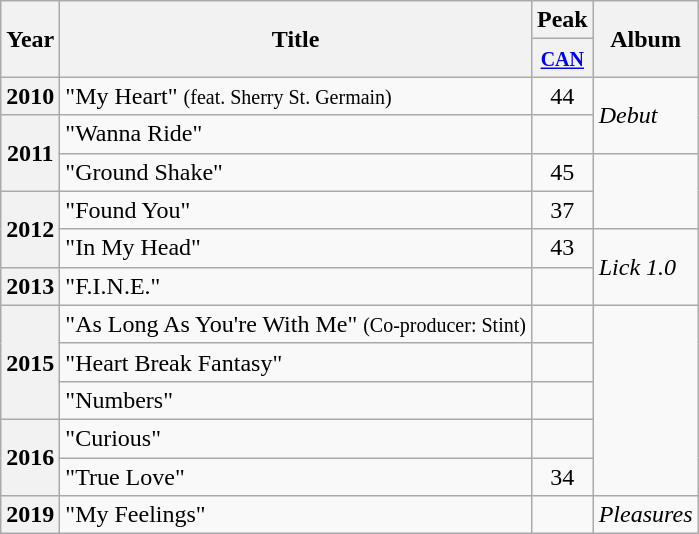<table class="wikitable plainrowheaders">
<tr>
<th scope="col" rowspan="2">Year</th>
<th scope="col" rowspan="2">Title</th>
<th scope="col">Peak</th>
<th scope="col" rowspan="2">Album</th>
</tr>
<tr>
<th style="width:30px;"><small><a href='#'>CAN</a></small></th>
</tr>
<tr>
<th scope="row">2010</th>
<td>"My Heart" <small>(feat. Sherry St. Germain)</small></td>
<td style="text-align:center;">44</td>
<td style="text-align:left;" rowspan="2"><em>Debut</em></td>
</tr>
<tr>
<th scope="row" rowspan="2">2011</th>
<td>"Wanna Ride"</td>
<td></td>
</tr>
<tr>
<td>"Ground Shake"</td>
<td style="text-align:center;">45</td>
</tr>
<tr>
<th scope="row" rowspan="2">2012</th>
<td>"Found You"</td>
<td style="text-align:center;">37</td>
</tr>
<tr>
<td>"In My Head"</td>
<td style="text-align:center;">43</td>
<td style="text-align:left;" rowspan="2"><em>Lick 1.0</em></td>
</tr>
<tr>
<th scope="row">2013</th>
<td>"F.I.N.E."</td>
<td></td>
</tr>
<tr>
<th scope="row" rowspan="3">2015</th>
<td>"As Long As You're With Me" <small>(Co-producer: Stint)</small></td>
<td></td>
</tr>
<tr>
<td>"Heart Break Fantasy"</td>
<td></td>
</tr>
<tr>
<td>"Numbers"</td>
<td></td>
</tr>
<tr>
<th scope="row" rowspan="2">2016</th>
<td>"Curious"</td>
<td></td>
</tr>
<tr>
<td>"True Love"</td>
<td style="text-align:center;">34</td>
</tr>
<tr>
<th scope="row">2019</th>
<td>"My Feelings"</td>
<td></td>
<td><em>Pleasures</em></td>
</tr>
</table>
